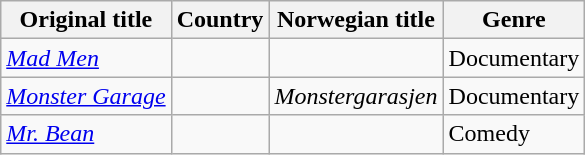<table class="wikitable">
<tr>
<th>Original title</th>
<th>Country</th>
<th>Norwegian title</th>
<th>Genre</th>
</tr>
<tr>
<td><em><a href='#'>Mad Men</a></em></td>
<td></td>
<td></td>
<td>Documentary</td>
</tr>
<tr>
<td><em><a href='#'>Monster Garage</a></em></td>
<td></td>
<td><em>Monstergarasjen</em></td>
<td>Documentary</td>
</tr>
<tr>
<td><em><a href='#'>Mr. Bean</a></em></td>
<td></td>
<td></td>
<td>Comedy</td>
</tr>
</table>
